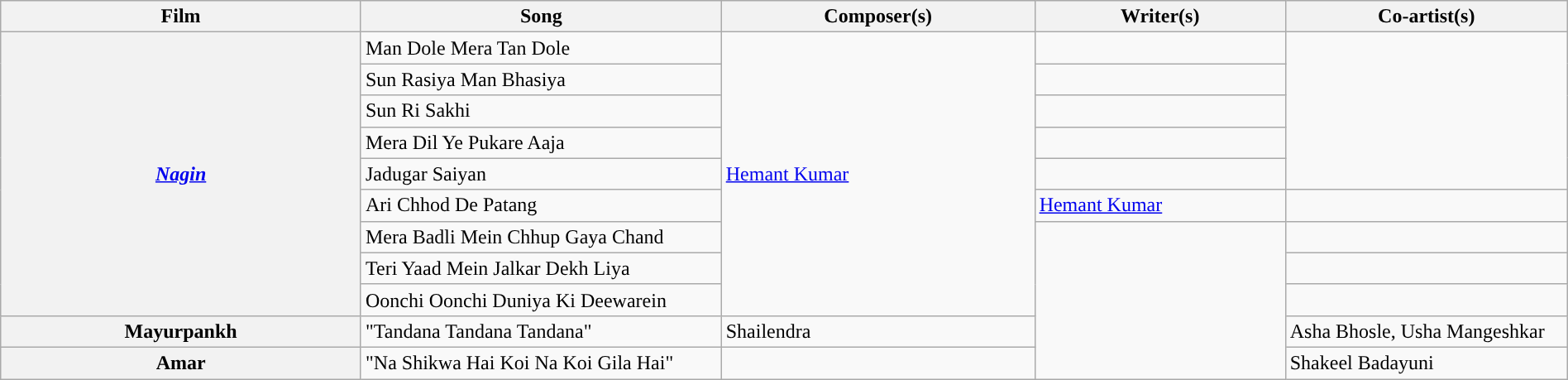<table class="wikitable plainrowheaders" style="width:100%; textcolor:#000">
<tr style="background:#b0e0e66;">
<th scope="col" style="width:23%;"><strong>Film</strong></th>
<th scope="col" style="width:23%;"><strong>Song</strong></th>
<th scope="col" style="width:20%;"><strong>Composer(s)</strong></th>
<th scope="col" style="width:16%;"><strong>Writer(s)</strong></th>
<th scope="col" style="width:18%;"><strong>Co-artist(s)</strong></th>
</tr>
<tr>
<th rowspan="9"><em><a href='#'>Nagin</a></em></th>
<td>Man Dole Mera Tan Dole</td>
<td rowspan="9"><a href='#'>Hemant Kumar</a></td>
<td></td>
</tr>
<tr>
<td>Sun Rasiya Man Bhasiya</td>
<td></td>
</tr>
<tr>
<td>Sun Ri Sakhi</td>
<td></td>
</tr>
<tr>
<td>Mera Dil Ye Pukare Aaja</td>
<td></td>
</tr>
<tr>
<td>Jadugar Saiyan</td>
<td></td>
</tr>
<tr>
<td>Ari Chhod De Patang</td>
<td><a href='#'>Hemant Kumar</a></td>
<td></td>
</tr>
<tr>
<td>Mera Badli Mein Chhup Gaya Chand</td>
<td rowspan="6"></td>
<td></td>
</tr>
<tr>
<td>Teri Yaad Mein Jalkar Dekh Liya</td>
<td></td>
</tr>
<tr>
<td>Oonchi Oonchi Duniya Ki Deewarein</td>
<td></td>
</tr>
<tr>
<th>Mayurpankh</th>
<td>"Tandana Tandana Tandana"</td>
<td>Shailendra</td>
<td>Asha Bhosle, Usha Mangeshkar</td>
</tr>
<tr>
<th>Amar</th>
<td>"Na Shikwa Hai Koi Na Koi Gila Hai"</td>
<td></td>
<td>Shakeel Badayuni</td>
</tr>
</table>
